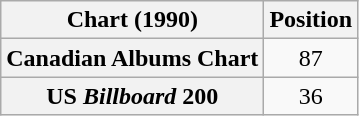<table class="wikitable sortable plainrowheaders">
<tr>
<th scope="col">Chart (1990)</th>
<th scope="col">Position</th>
</tr>
<tr>
<th scope="row">Canadian Albums Chart</th>
<td style="text-align:center;">87</td>
</tr>
<tr>
<th scope="row">US <em>Billboard</em> 200</th>
<td style="text-align:center;">36</td>
</tr>
</table>
